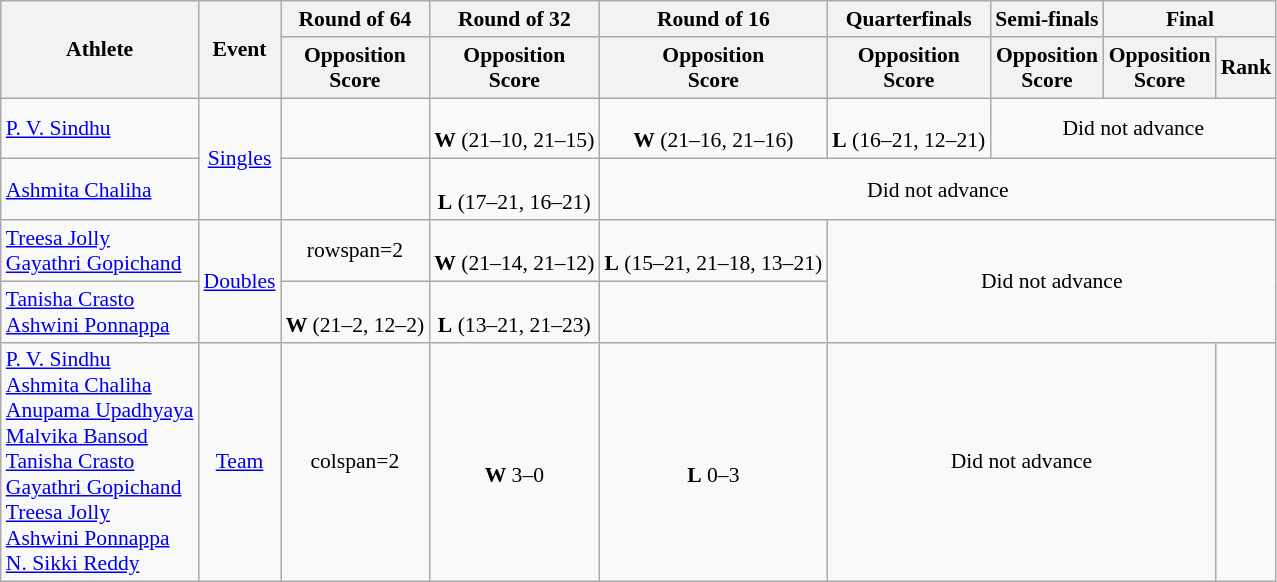<table class=wikitable style="text-align:center; font-size:90%">
<tr>
<th rowspan="2">Athlete</th>
<th rowspan="2">Event</th>
<th>Round of 64</th>
<th>Round of 32</th>
<th>Round of 16</th>
<th>Quarterfinals</th>
<th>Semi-finals</th>
<th colspan="2">Final</th>
</tr>
<tr>
<th>Opposition<br>Score</th>
<th>Opposition<br>Score</th>
<th>Opposition<br>Score</th>
<th>Opposition<br>Score</th>
<th>Opposition<br>Score</th>
<th>Opposition<br>Score</th>
<th>Rank</th>
</tr>
<tr>
<td style="text-align:left"><a href='#'>P. V. Sindhu</a></td>
<td rowspan="2"><a href='#'>Singles</a></td>
<td></td>
<td><br><strong>W</strong> (21–10, 21–15)</td>
<td><br><strong>W</strong> (21–16, 21–16)</td>
<td><br><strong>L</strong> (16–21, 12–21)</td>
<td colspan=3>Did not advance</td>
</tr>
<tr>
<td style="text-align:left"><a href='#'>Ashmita Chaliha</a></td>
<td></td>
<td><br><strong>L</strong> (17–21, 16–21)</td>
<td colspan=5>Did not advance</td>
</tr>
<tr>
<td style="text-align:left"><a href='#'>Treesa Jolly</a><br><a href='#'>Gayathri Gopichand</a></td>
<td rowspan="2"><a href='#'>Doubles</a></td>
<td>rowspan=2 </td>
<td><br><strong>W</strong> (21–14, 21–12)</td>
<td><br><strong>L</strong> (15–21, 21–18, 13–21)</td>
<td colspan=4 rowspan=2>Did not advance</td>
</tr>
<tr>
<td style="text-align:left"><a href='#'>Tanisha Crasto</a><br><a href='#'>Ashwini Ponnappa</a></td>
<td><br><strong>W</strong> (21–2, 12–2) </td>
<td><br><strong>L</strong> (13–21, 21–23)</td>
</tr>
<tr>
<td style="text-align:left"><a href='#'>P. V. Sindhu</a><br><a href='#'>Ashmita Chaliha</a><br><a href='#'>Anupama Upadhyaya</a><br><a href='#'>Malvika Bansod</a><br><a href='#'>Tanisha Crasto</a><br><a href='#'>Gayathri Gopichand</a><br><a href='#'>Treesa Jolly</a><br><a href='#'>Ashwini Ponnappa</a><br><a href='#'>N. Sikki Reddy</a></td>
<td><a href='#'>Team</a></td>
<td>colspan=2 </td>
<td><br><strong>W</strong> 3–0</td>
<td><br><strong>L</strong> 0–3</td>
<td colspan="3">Did not advance</td>
</tr>
</table>
